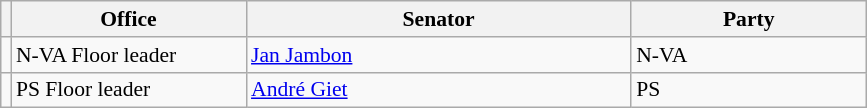<table class="sortable wikitable" style="text-align:left; font-size:90%">
<tr>
<th></th>
<th width="150">Office</th>
<th width="250">Senator</th>
<th width="150">Party</th>
</tr>
<tr>
<td></td>
<td>N-VA Floor leader</td>
<td align=left><a href='#'>Jan Jambon</a></td>
<td>N-VA</td>
</tr>
<tr>
<td></td>
<td>PS Floor leader</td>
<td align=left><a href='#'>André Giet</a></td>
<td>PS</td>
</tr>
</table>
